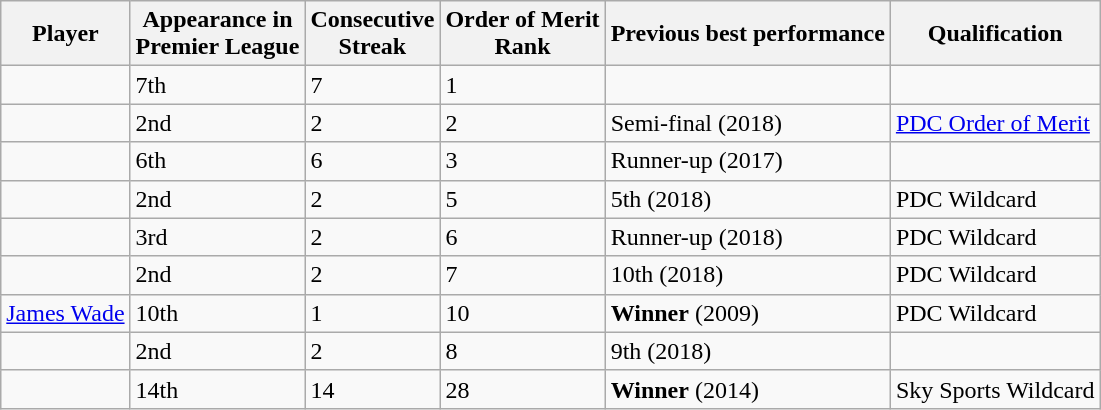<table class="wikitable sortable" style="text-align: left;">
<tr>
<th>Player</th>
<th data-sort-type="number">Appearance in<br>Premier League</th>
<th>Consecutive<br>Streak</th>
<th>Order of Merit<br>Rank</th>
<th data-sort-type="number">Previous best performance</th>
<th>Qualification</th>
</tr>
<tr>
<td></td>
<td>7th</td>
<td>7</td>
<td>1</td>
<td></td>
<td></td>
</tr>
<tr>
<td></td>
<td>2nd</td>
<td>2</td>
<td>2</td>
<td>Semi-final (2018)</td>
<td><a href='#'>PDC Order of Merit</a></td>
</tr>
<tr>
<td></td>
<td>6th</td>
<td>6</td>
<td>3</td>
<td>Runner-up (2017)</td>
<td></td>
</tr>
<tr>
<td></td>
<td>2nd</td>
<td>2</td>
<td>5</td>
<td>5th (2018)</td>
<td>PDC Wildcard</td>
</tr>
<tr>
<td></td>
<td>3rd</td>
<td>2</td>
<td>6</td>
<td>Runner-up (2018)</td>
<td>PDC Wildcard</td>
</tr>
<tr>
<td></td>
<td>2nd</td>
<td>2</td>
<td>7</td>
<td>10th (2018)</td>
<td>PDC Wildcard</td>
</tr>
<tr>
<td> <a href='#'>James Wade</a></td>
<td>10th</td>
<td>1</td>
<td>10</td>
<td><strong>Winner</strong> (2009)</td>
<td>PDC Wildcard</td>
</tr>
<tr>
<td></td>
<td>2nd</td>
<td>2</td>
<td>8</td>
<td>9th (2018)</td>
<td></td>
</tr>
<tr>
<td></td>
<td>14th</td>
<td>14</td>
<td>28</td>
<td><strong>Winner</strong> (2014)</td>
<td>Sky Sports Wildcard</td>
</tr>
</table>
